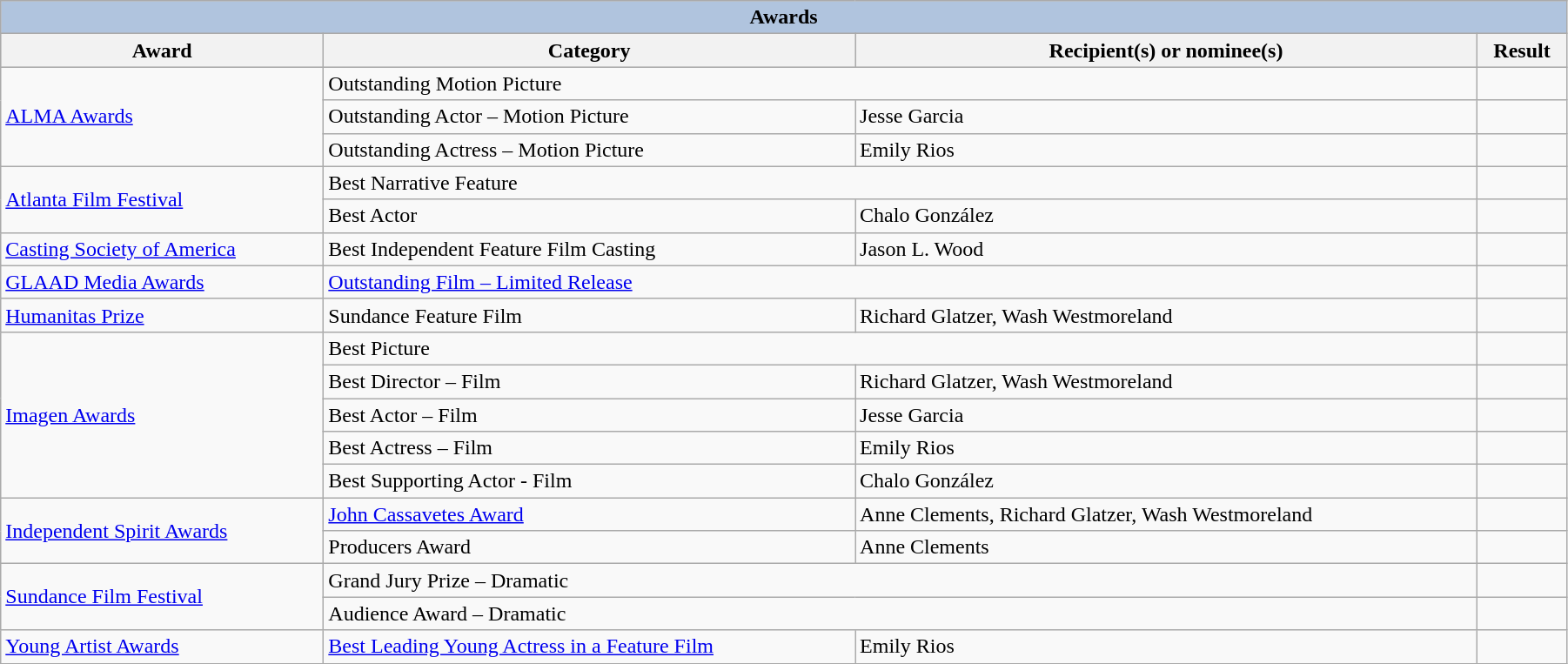<table class="wikitable sortable" width="95%">
<tr style="background:#ccc; text-align:center;">
<th colspan="4" style="background: LightSteelBlue;">Awards</th>
</tr>
<tr style="background:#ccc; text-align:center;">
<th>Award</th>
<th>Category</th>
<th>Recipient(s) or nominee(s)</th>
<th>Result</th>
</tr>
<tr>
<td rowspan="3"><a href='#'>ALMA Awards</a></td>
<td colspan="2">Outstanding Motion Picture</td>
<td></td>
</tr>
<tr>
<td>Outstanding Actor – Motion Picture</td>
<td>Jesse Garcia</td>
<td></td>
</tr>
<tr>
<td>Outstanding Actress – Motion Picture</td>
<td>Emily Rios</td>
<td></td>
</tr>
<tr>
<td rowspan="2"><a href='#'>Atlanta Film Festival</a></td>
<td colspan="2">Best Narrative Feature</td>
<td></td>
</tr>
<tr>
<td>Best Actor</td>
<td>Chalo González</td>
<td></td>
</tr>
<tr>
<td><a href='#'>Casting Society of America</a></td>
<td>Best Independent Feature Film Casting</td>
<td>Jason L. Wood</td>
<td></td>
</tr>
<tr>
<td><a href='#'>GLAAD Media Awards</a></td>
<td colspan="2"><a href='#'>Outstanding Film – Limited Release</a></td>
<td></td>
</tr>
<tr>
<td><a href='#'>Humanitas Prize</a></td>
<td>Sundance Feature Film</td>
<td>Richard Glatzer, Wash Westmoreland</td>
<td></td>
</tr>
<tr>
<td rowspan=5><a href='#'>Imagen Awards</a></td>
<td colspan="2">Best Picture</td>
<td></td>
</tr>
<tr>
<td>Best Director – Film</td>
<td>Richard Glatzer, Wash Westmoreland</td>
<td></td>
</tr>
<tr>
<td>Best Actor – Film</td>
<td>Jesse Garcia</td>
<td></td>
</tr>
<tr>
<td>Best Actress – Film</td>
<td>Emily Rios</td>
<td></td>
</tr>
<tr>
<td>Best Supporting Actor - Film</td>
<td>Chalo González</td>
<td></td>
</tr>
<tr>
<td rowspan=2><a href='#'>Independent Spirit Awards</a></td>
<td><a href='#'>John Cassavetes Award</a></td>
<td>Anne Clements, Richard Glatzer, Wash Westmoreland</td>
<td></td>
</tr>
<tr>
<td>Producers Award</td>
<td>Anne Clements</td>
<td></td>
</tr>
<tr>
<td rowspan=2><a href='#'>Sundance Film Festival</a></td>
<td colspan="2">Grand Jury Prize – Dramatic</td>
<td></td>
</tr>
<tr>
<td colspan=2>Audience Award – Dramatic</td>
<td></td>
</tr>
<tr>
<td><a href='#'>Young Artist Awards</a></td>
<td><a href='#'>Best Leading Young Actress in a Feature Film</a></td>
<td>Emily Rios</td>
<td></td>
</tr>
</table>
